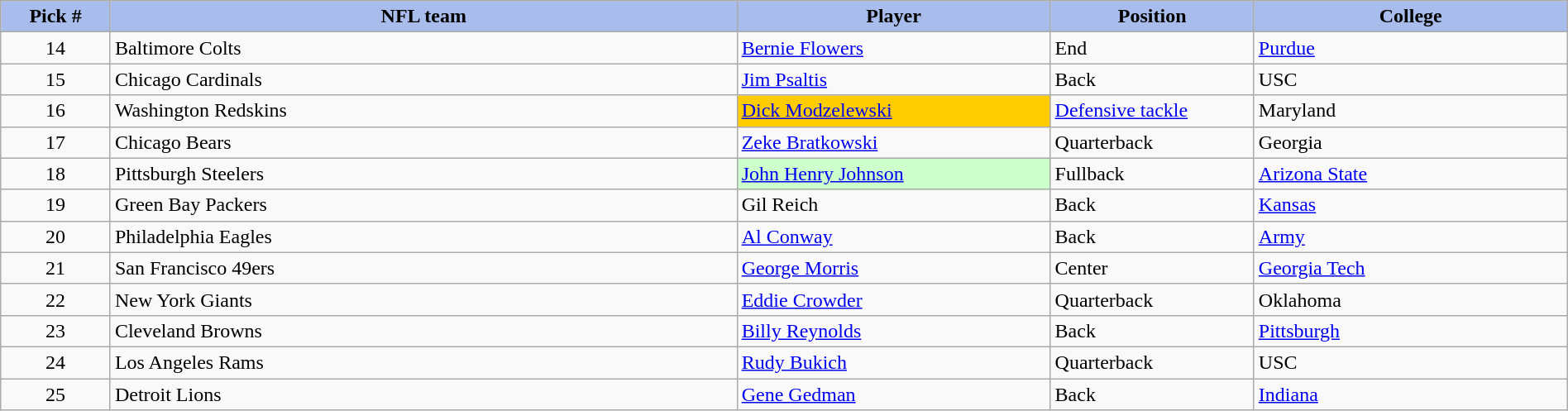<table class="wikitable sortable sortable" style="width: 100%">
<tr>
<th style="background:#a8bdec; width:7%;">Pick #</th>
<th style="width:40%; background:#a8bdec;">NFL team</th>
<th style="width:20%; background:#a8bdec;">Player</th>
<th style="width:13%; background:#a8bdec;">Position</th>
<th style="background:#A8BDEC;">College</th>
</tr>
<tr>
<td align=center>14</td>
<td>Baltimore Colts</td>
<td><a href='#'>Bernie Flowers</a></td>
<td>End</td>
<td><a href='#'>Purdue</a></td>
</tr>
<tr>
<td align=center>15</td>
<td>Chicago Cardinals</td>
<td><a href='#'>Jim Psaltis</a></td>
<td>Back</td>
<td>USC</td>
</tr>
<tr>
<td align=center>16</td>
<td>Washington Redskins</td>
<td bgcolor="#FFCC00"><a href='#'>Dick Modzelewski</a></td>
<td><a href='#'>Defensive tackle</a></td>
<td>Maryland</td>
</tr>
<tr>
<td align=center>17</td>
<td>Chicago Bears</td>
<td><a href='#'>Zeke Bratkowski</a></td>
<td>Quarterback</td>
<td>Georgia</td>
</tr>
<tr>
<td align=center>18</td>
<td>Pittsburgh Steelers</td>
<td style="background:#cfc;"><a href='#'>John Henry Johnson</a></td>
<td>Fullback</td>
<td><a href='#'>Arizona State</a></td>
</tr>
<tr>
<td align=center>19</td>
<td>Green Bay Packers</td>
<td>Gil Reich</td>
<td>Back</td>
<td><a href='#'>Kansas</a></td>
</tr>
<tr>
<td align=center>20</td>
<td>Philadelphia Eagles</td>
<td><a href='#'>Al Conway</a></td>
<td>Back</td>
<td><a href='#'>Army</a></td>
</tr>
<tr>
<td align=center>21</td>
<td>San Francisco 49ers</td>
<td><a href='#'>George Morris</a></td>
<td>Center</td>
<td><a href='#'>Georgia Tech</a></td>
</tr>
<tr>
<td align=center>22</td>
<td>New York Giants</td>
<td><a href='#'>Eddie Crowder</a></td>
<td>Quarterback</td>
<td>Oklahoma</td>
</tr>
<tr>
<td align=center>23</td>
<td>Cleveland Browns</td>
<td><a href='#'>Billy Reynolds</a></td>
<td>Back</td>
<td><a href='#'>Pittsburgh</a></td>
</tr>
<tr>
<td align=center>24</td>
<td>Los Angeles Rams</td>
<td><a href='#'>Rudy Bukich</a></td>
<td>Quarterback</td>
<td>USC</td>
</tr>
<tr>
<td align=center>25</td>
<td>Detroit Lions</td>
<td><a href='#'>Gene Gedman</a></td>
<td>Back</td>
<td><a href='#'>Indiana</a></td>
</tr>
</table>
